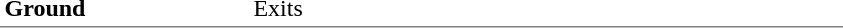<table table border=0 cellspacing=0 cellpadding=3>
<tr>
<td style="border-bottom:solid 1px gray;" width=50 rowspan=10 valign=top><strong>Ground</strong></td>
</tr>
<tr>
<td style="border-bottom:solid 1px gray;" width=100 rowspan=2 valign=top></td>
<td style="border-bottom:solid 1px gray;" width=390 rowspan=2 valign=top>Exits</td>
</tr>
</table>
